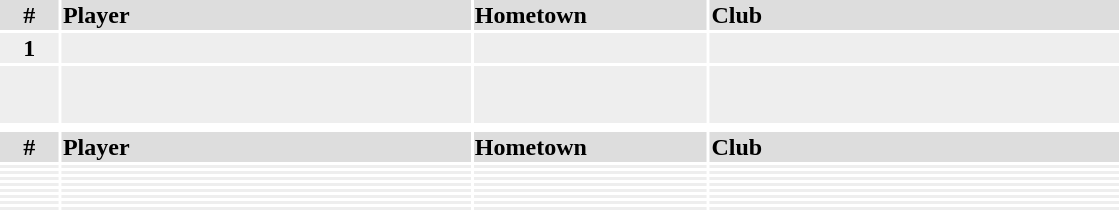<table width=750>
<tr>
<th colspan=9></th>
</tr>
<tr style="background:#ddd;">
<th width=5%>#</th>
<td align=left!! style="width:35%;"><strong>Player</strong></td>
<td align=center!! style="width:20%;"><strong>Hometown</strong></td>
<td align=center!! style="width:35%;"><strong>Club</strong></td>
</tr>
<tr style="background:#eee;">
<td align=center><strong>1</strong></td>
<td></td>
<td></td>
<td></td>
</tr>
<tr style="background:#eee;">
<td align=center></td>
<td></td>
<td></td>
<td><br><br></td>
</tr>
<tr>
<th colspan=9></th>
</tr>
<tr style="background:#ddd;">
<th width=5%>#</th>
<td align=left!! style="width:35%;"><strong>Player</strong></td>
<td align=center!! style="width:20%;"><strong>Hometown</strong></td>
<td align=center!! style="width:35%;"><strong>Club</strong></td>
</tr>
<tr style="background:#eee;">
<td align=center></td>
<td></td>
<td></td>
<td></td>
</tr>
<tr style="background:#eee;">
<td align=center></td>
<td></td>
<td></td>
<td></td>
</tr>
<tr style="background:#eee;">
<td align=center></td>
<td></td>
<td></td>
<td></td>
</tr>
<tr style="background:#eee;">
<td align=center></td>
<td></td>
<td></td>
<td></td>
</tr>
<tr style="background:#eee;">
<td align=center></td>
<td></td>
<td></td>
<td></td>
</tr>
<tr style="background:#eee;">
<td align=center></td>
<td></td>
<td></td>
<td></td>
</tr>
<tr style="background:#eee;">
<td align=center></td>
<td></td>
<td></td>
<td></td>
</tr>
<tr style="background:#eee;">
<td align=center></td>
<td></td>
<td></td>
<td></td>
</tr>
</table>
